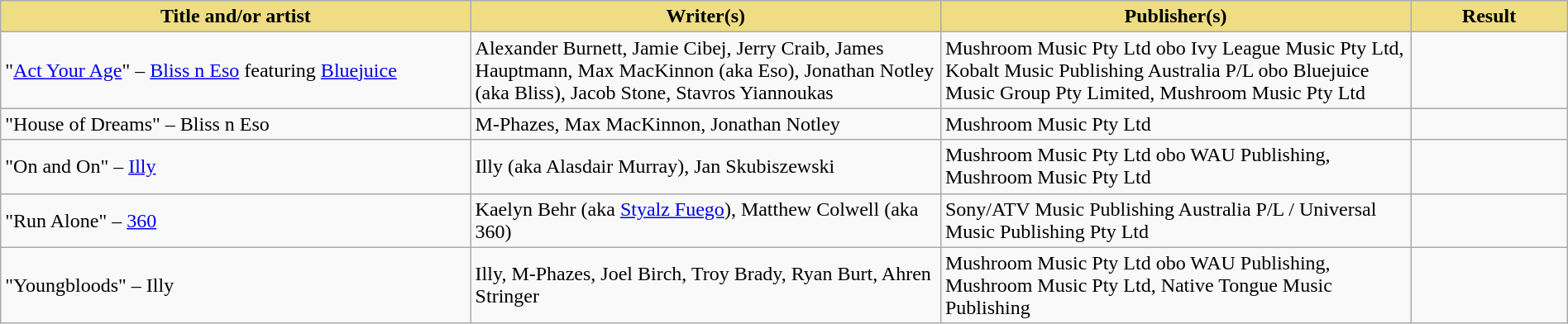<table class="wikitable" width=100%>
<tr>
<th style="width:30%;background:#EEDD82;">Title and/or artist</th>
<th style="width:30%;background:#EEDD82;">Writer(s)</th>
<th style="width:30%;background:#EEDD82;">Publisher(s)</th>
<th style="width:10%;background:#EEDD82;">Result</th>
</tr>
<tr>
<td>"<a href='#'>Act Your Age</a>" – <a href='#'>Bliss n Eso</a> featuring <a href='#'>Bluejuice</a></td>
<td>Alexander Burnett, Jamie Cibej, Jerry Craib, James Hauptmann, Max MacKinnon (aka Eso), Jonathan Notley (aka Bliss), Jacob Stone, Stavros Yiannoukas</td>
<td>Mushroom Music Pty Ltd obo Ivy League Music Pty Ltd, Kobalt Music Publishing Australia P/L obo Bluejuice Music Group Pty Limited, Mushroom Music Pty Ltd</td>
<td></td>
</tr>
<tr>
<td>"House of Dreams" – Bliss n Eso</td>
<td>M-Phazes, Max MacKinnon, Jonathan Notley</td>
<td>Mushroom Music Pty Ltd</td>
<td></td>
</tr>
<tr>
<td>"On and On" – <a href='#'>Illy</a></td>
<td>Illy (aka Alasdair Murray), Jan Skubiszewski</td>
<td>Mushroom Music Pty Ltd obo WAU Publishing, Mushroom Music Pty Ltd</td>
<td></td>
</tr>
<tr>
<td>"Run Alone" – <a href='#'>360</a></td>
<td>Kaelyn Behr (aka <a href='#'>Styalz Fuego</a>), Matthew Colwell (aka 360)</td>
<td>Sony/ATV Music Publishing Australia P/L / Universal Music Publishing Pty Ltd</td>
<td></td>
</tr>
<tr>
<td>"Youngbloods" – Illy</td>
<td>Illy, M-Phazes, Joel Birch, Troy Brady, Ryan Burt, Ahren Stringer</td>
<td>Mushroom Music Pty Ltd obo WAU Publishing, Mushroom Music Pty Ltd, Native Tongue Music Publishing</td>
<td></td>
</tr>
</table>
